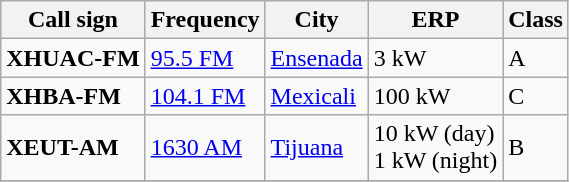<table class="wikitable sortable">
<tr>
<th>Call sign</th>
<th>Frequency</th>
<th>City</th>
<th>ERP</th>
<th>Class</th>
</tr>
<tr>
<td><strong>XHUAC-FM</strong></td>
<td><a href='#'>95.5 FM</a></td>
<td><a href='#'>Ensenada</a></td>
<td>3 kW</td>
<td>A</td>
</tr>
<tr>
<td><strong>XHBA-FM</strong></td>
<td><a href='#'>104.1 FM</a></td>
<td><a href='#'>Mexicali</a></td>
<td>100 kW</td>
<td>C</td>
</tr>
<tr>
<td><strong>XEUT-AM</strong></td>
<td><a href='#'>1630 AM</a></td>
<td><a href='#'>Tijuana</a></td>
<td>10 kW (day)<br>1 kW (night)</td>
<td>B</td>
</tr>
<tr>
</tr>
</table>
